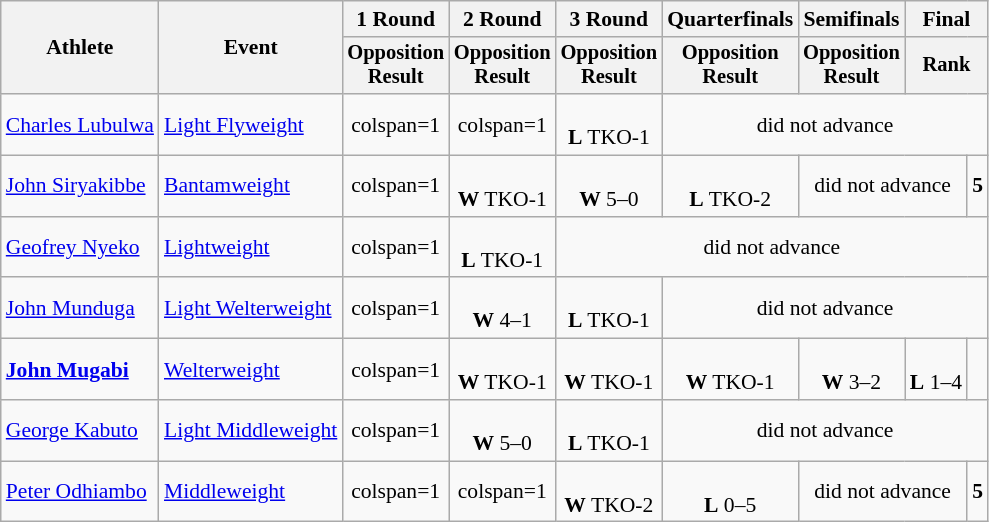<table class="wikitable" style="font-size:90%">
<tr>
<th rowspan="2">Athlete</th>
<th rowspan="2">Event</th>
<th>1 Round</th>
<th>2 Round</th>
<th>3 Round</th>
<th>Quarterfinals</th>
<th>Semifinals</th>
<th colspan=2>Final</th>
</tr>
<tr style="font-size:95%">
<th>Opposition<br>Result</th>
<th>Opposition<br>Result</th>
<th>Opposition<br>Result</th>
<th>Opposition<br>Result</th>
<th>Opposition<br>Result</th>
<th colspan=2>Rank</th>
</tr>
<tr align=center>
<td align=left><a href='#'>Charles Lubulwa</a></td>
<td align=left><a href='#'>Light Flyweight</a></td>
<td>colspan=1 </td>
<td>colspan=1 </td>
<td><br><strong>L</strong> TKO-1</td>
<td colspan=4>did not advance</td>
</tr>
<tr align=center>
<td align=left><a href='#'>John Siryakibbe</a></td>
<td align=left><a href='#'>Bantamweight</a></td>
<td>colspan=1 </td>
<td><br><strong>W</strong> TKO-1</td>
<td><br><strong>W</strong> 5–0</td>
<td><br><strong>L</strong> TKO-2</td>
<td colspan=2>did not advance</td>
<td><strong>5</strong></td>
</tr>
<tr align=center>
<td align=left><a href='#'>Geofrey Nyeko</a></td>
<td align=left><a href='#'>Lightweight</a></td>
<td>colspan=1 </td>
<td><br><strong>L</strong> TKO-1</td>
<td colspan=5>did not advance</td>
</tr>
<tr align=center>
<td align=left><a href='#'>John Munduga</a></td>
<td align=left><a href='#'>Light Welterweight</a></td>
<td>colspan=1 </td>
<td><br><strong>W</strong> 4–1</td>
<td><br><strong>L</strong> TKO-1</td>
<td colspan=5>did not advance</td>
</tr>
<tr align=center>
<td align=left><strong><a href='#'>John Mugabi</a></strong></td>
<td align=left><a href='#'>Welterweight</a></td>
<td>colspan=1 </td>
<td><br><strong>W</strong> TKO-1</td>
<td><br><strong>W</strong> TKO-1</td>
<td><br><strong>W</strong> TKO-1</td>
<td><br><strong>W</strong> 3–2</td>
<td><br><strong>L</strong> 1–4</td>
<td></td>
</tr>
<tr align=center>
<td align=left><a href='#'>George Kabuto</a></td>
<td align=left><a href='#'>Light Middleweight</a></td>
<td>colspan=1 </td>
<td><br><strong>W</strong> 5–0</td>
<td><br><strong>L</strong> TKO-1</td>
<td colspan=5>did not advance</td>
</tr>
<tr align=center>
<td align=left><a href='#'>Peter Odhiambo</a></td>
<td align=left><a href='#'>Middleweight</a></td>
<td>colspan=1 </td>
<td>colspan=1 </td>
<td><br><strong>W</strong> TKO-2</td>
<td><br><strong>L</strong> 0–5</td>
<td colspan=2>did not advance</td>
<td><strong>5</strong></td>
</tr>
</table>
